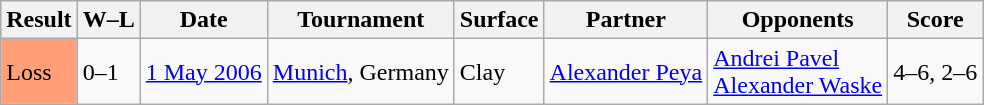<table class=wikitable>
<tr>
<th>Result</th>
<th>W–L</th>
<th>Date</th>
<th>Tournament</th>
<th>Surface</th>
<th>Partner</th>
<th>Opponents</th>
<th>Score</th>
</tr>
<tr>
<td style="background:#ffa07a;">Loss</td>
<td>0–1</td>
<td><a href='#'>1 May 2006</a></td>
<td><a href='#'>Munich</a>, Germany</td>
<td>Clay</td>
<td> <a href='#'>Alexander Peya</a></td>
<td> <a href='#'>Andrei Pavel</a><br> <a href='#'>Alexander Waske</a></td>
<td>4–6, 2–6</td>
</tr>
</table>
